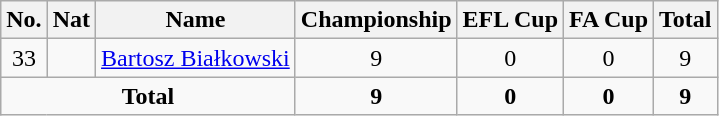<table class="wikitable" style="text-align:center">
<tr>
<th width=0%>No.</th>
<th width=0%>Nat</th>
<th width=0%>Name</th>
<th width=0%>Championship</th>
<th width=0%>EFL Cup</th>
<th width=0%>FA Cup</th>
<th width=0%>Total</th>
</tr>
<tr>
<td>33</td>
<td></td>
<td><a href='#'>Bartosz Białkowski</a></td>
<td>9</td>
<td>0</td>
<td>0</td>
<td>9</td>
</tr>
<tr>
<td colspan=3><strong>Total</strong></td>
<td><strong>9</strong></td>
<td><strong>0</strong></td>
<td><strong>0</strong></td>
<td><strong>9</strong></td>
</tr>
</table>
